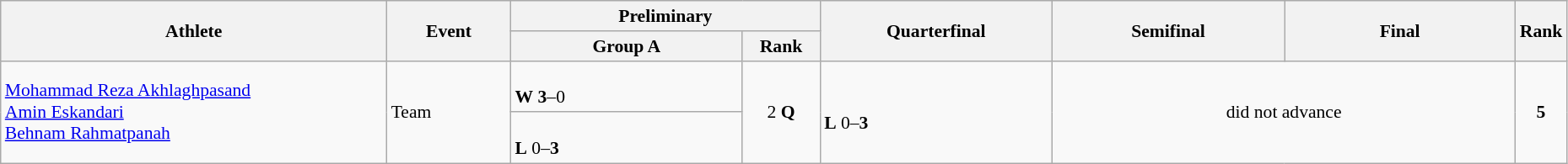<table class="wikitable" width="98%" style="text-align:left; font-size:90%">
<tr>
<th rowspan="2" width="25%">Athlete</th>
<th rowspan="2" width="8%">Event</th>
<th colspan="2">Preliminary</th>
<th rowspan="2" width="15%">Quarterfinal</th>
<th rowspan="2" width="15%">Semifinal</th>
<th rowspan="2" width="15%">Final</th>
<th rowspan="2" width="5%">Rank</th>
</tr>
<tr>
<th width="15%">Group A</th>
<th width="5%">Rank</th>
</tr>
<tr>
<td rowspan="2"><a href='#'>Mohammad Reza Akhlaghpasand</a><br> <a href='#'>Amin Eskandari</a><br> <a href='#'>Behnam Rahmatpanah</a></td>
<td rowspan="2">Team</td>
<td><br><strong>W</strong> <strong>3</strong>–0</td>
<td rowspan="2" align=center>2 <strong>Q</strong></td>
<td rowspan="2"><br><strong>L</strong> 0–<strong>3</strong></td>
<td colspan=2 rowspan="2" align="center">did not advance</td>
<td rowspan="2" align="center"><strong>5</strong></td>
</tr>
<tr>
<td><br><strong>L</strong> 0–<strong>3</strong></td>
</tr>
</table>
